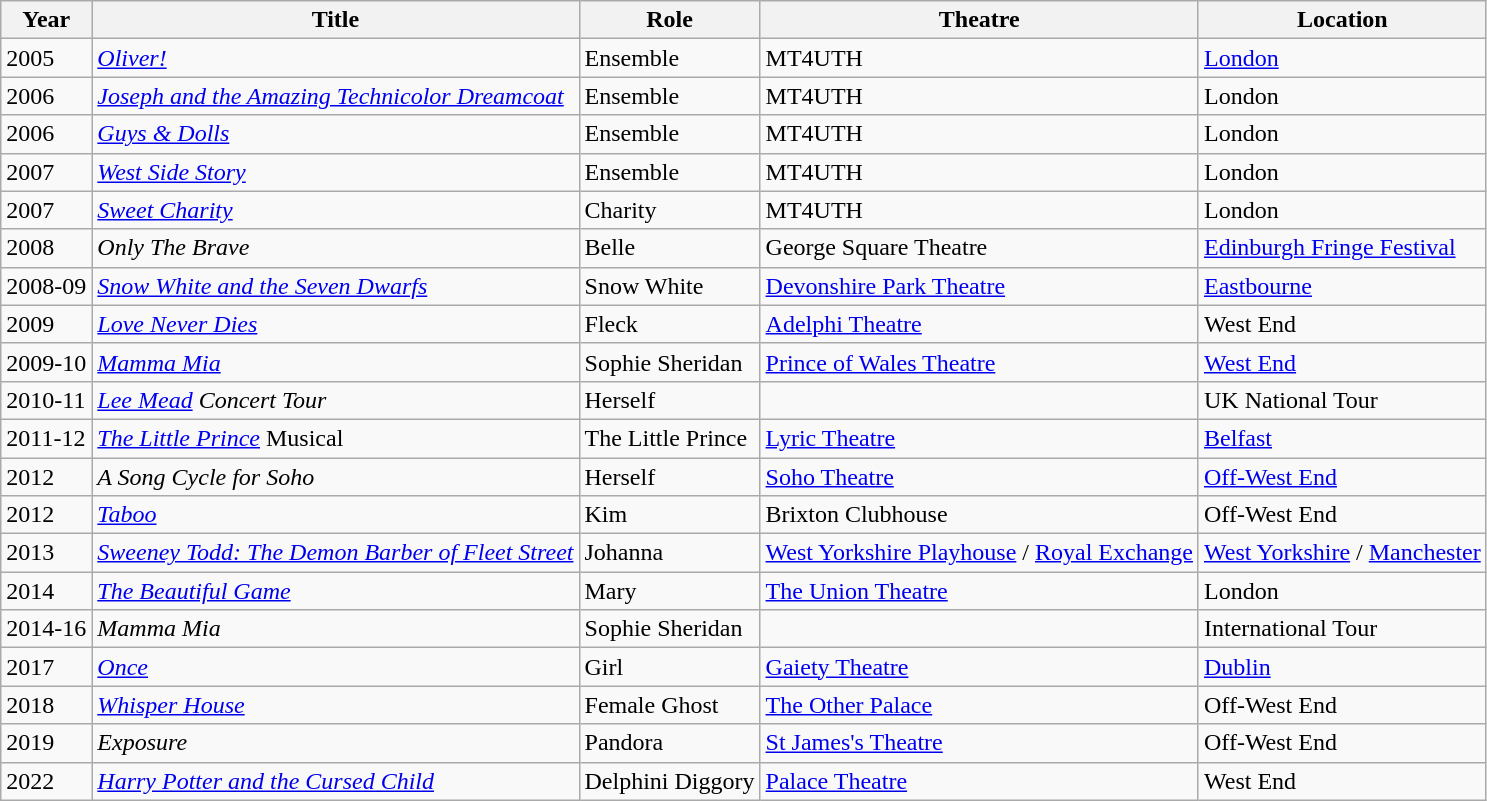<table class="wikitable">
<tr>
<th>Year</th>
<th>Title</th>
<th>Role</th>
<th>Theatre</th>
<th>Location</th>
</tr>
<tr>
<td>2005</td>
<td><em><a href='#'>Oliver!</a></em></td>
<td>Ensemble</td>
<td>MT4UTH</td>
<td><a href='#'>London</a></td>
</tr>
<tr>
<td>2006</td>
<td><em><a href='#'>Joseph and the Amazing Technicolor Dreamcoat</a></em></td>
<td>Ensemble</td>
<td>MT4UTH</td>
<td>London</td>
</tr>
<tr>
<td>2006</td>
<td><em><a href='#'>Guys & Dolls</a></em></td>
<td>Ensemble</td>
<td>MT4UTH</td>
<td>London</td>
</tr>
<tr>
<td>2007</td>
<td><em><a href='#'>West Side Story</a></em></td>
<td>Ensemble</td>
<td>MT4UTH</td>
<td>London</td>
</tr>
<tr>
<td>2007</td>
<td><em><a href='#'>Sweet Charity</a></em></td>
<td>Charity</td>
<td>MT4UTH</td>
<td>London</td>
</tr>
<tr>
<td>2008</td>
<td><em>Only The Brave</em></td>
<td>Belle</td>
<td>George Square Theatre</td>
<td><a href='#'>Edinburgh Fringe Festival</a></td>
</tr>
<tr>
<td>2008-09</td>
<td><em><a href='#'>Snow White and the Seven Dwarfs</a></em></td>
<td>Snow White</td>
<td><a href='#'>Devonshire Park Theatre</a></td>
<td><a href='#'>Eastbourne</a></td>
</tr>
<tr>
<td>2009</td>
<td><em><a href='#'>Love Never Dies</a></em></td>
<td>Fleck</td>
<td><a href='#'>Adelphi Theatre</a></td>
<td>West End</td>
</tr>
<tr>
<td>2009-10</td>
<td><em><a href='#'>Mamma Mia</a></em></td>
<td>Sophie Sheridan</td>
<td><a href='#'>Prince of Wales Theatre</a></td>
<td><a href='#'>West End</a></td>
</tr>
<tr>
<td>2010-11</td>
<td><em><a href='#'>Lee Mead</a> Concert Tour</em></td>
<td>Herself</td>
<td></td>
<td>UK National Tour</td>
</tr>
<tr>
<td>2011-12</td>
<td><em><a href='#'>The Little Prince</a></em> Musical</td>
<td>The Little Prince</td>
<td><a href='#'>Lyric Theatre</a></td>
<td><a href='#'>Belfast</a></td>
</tr>
<tr>
<td>2012</td>
<td><em>A Song Cycle for Soho</em></td>
<td>Herself</td>
<td><a href='#'>Soho Theatre</a></td>
<td><a href='#'>Off-West End</a></td>
</tr>
<tr>
<td>2012</td>
<td><em><a href='#'>Taboo</a></em></td>
<td>Kim</td>
<td>Brixton Clubhouse</td>
<td>Off-West End</td>
</tr>
<tr>
<td>2013</td>
<td><em><a href='#'>Sweeney Todd: The Demon Barber of Fleet Street</a></em></td>
<td>Johanna</td>
<td><a href='#'>West Yorkshire Playhouse</a> / <a href='#'>Royal Exchange</a></td>
<td><a href='#'>West Yorkshire</a> / <a href='#'>Manchester</a></td>
</tr>
<tr>
<td>2014</td>
<td><em><a href='#'>The Beautiful Game</a></em></td>
<td>Mary</td>
<td><a href='#'>The Union Theatre</a></td>
<td>London</td>
</tr>
<tr>
<td>2014-16</td>
<td><em>Mamma Mia</em></td>
<td>Sophie Sheridan</td>
<td></td>
<td>International Tour</td>
</tr>
<tr>
<td>2017</td>
<td><em><a href='#'>Once</a></em></td>
<td>Girl</td>
<td><a href='#'>Gaiety Theatre</a></td>
<td><a href='#'>Dublin</a></td>
</tr>
<tr>
<td>2018</td>
<td><em><a href='#'>Whisper House</a></em></td>
<td>Female Ghost</td>
<td><a href='#'>The Other Palace</a></td>
<td>Off-West End</td>
</tr>
<tr>
<td>2019</td>
<td><em>Exposure</em></td>
<td>Pandora</td>
<td><a href='#'>St James's Theatre</a></td>
<td>Off-West End</td>
</tr>
<tr>
<td>2022</td>
<td><em><a href='#'>Harry Potter and the Cursed Child</a></em></td>
<td>Delphini Diggory</td>
<td><a href='#'>Palace Theatre</a></td>
<td>West End</td>
</tr>
</table>
